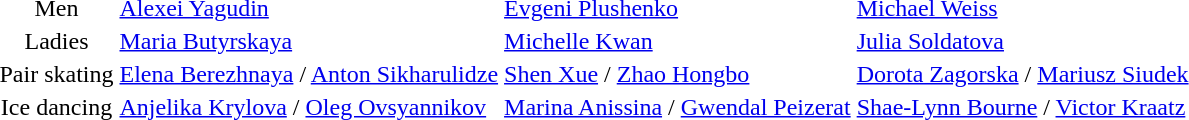<table>
<tr>
<td align=center>Men</td>
<td> <a href='#'>Alexei Yagudin</a></td>
<td> <a href='#'>Evgeni Plushenko</a></td>
<td> <a href='#'>Michael Weiss</a></td>
</tr>
<tr>
<td align=center>Ladies</td>
<td> <a href='#'>Maria Butyrskaya</a></td>
<td> <a href='#'>Michelle Kwan</a></td>
<td> <a href='#'>Julia Soldatova</a></td>
</tr>
<tr>
<td align=center>Pair skating</td>
<td> <a href='#'>Elena Berezhnaya</a> / <a href='#'>Anton Sikharulidze</a></td>
<td> <a href='#'>Shen Xue</a> / <a href='#'>Zhao Hongbo</a></td>
<td> <a href='#'>Dorota Zagorska</a> / <a href='#'>Mariusz Siudek</a></td>
</tr>
<tr>
<td align=center>Ice dancing</td>
<td> <a href='#'>Anjelika Krylova</a> / <a href='#'>Oleg Ovsyannikov</a></td>
<td> <a href='#'>Marina Anissina</a> / <a href='#'>Gwendal Peizerat</a></td>
<td> <a href='#'>Shae-Lynn Bourne</a> / <a href='#'>Victor Kraatz</a></td>
</tr>
</table>
